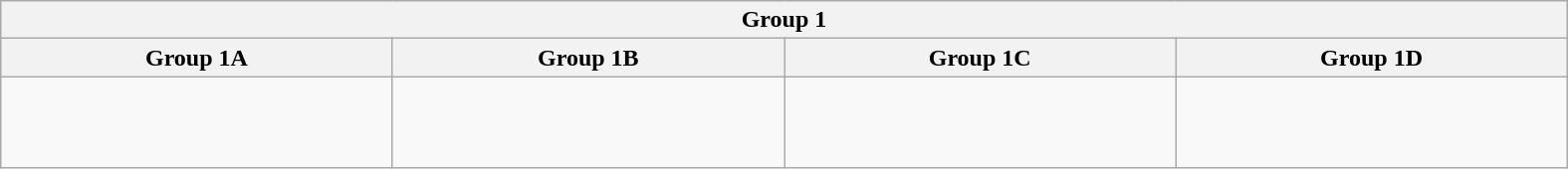<table class="wikitable" width=1050>
<tr>
<th colspan=4>Group 1</th>
</tr>
<tr>
<th width=25%>Group 1A</th>
<th width=25%>Group 1B</th>
<th width=25%>Group 1C</th>
<th width=25%>Group 1D</th>
</tr>
<tr>
<td><br><br>
<br>
</td>
<td><br><br>
<br>
</td>
<td><br><br>
<br>
</td>
<td><br><br>
<br>
</td>
</tr>
</table>
